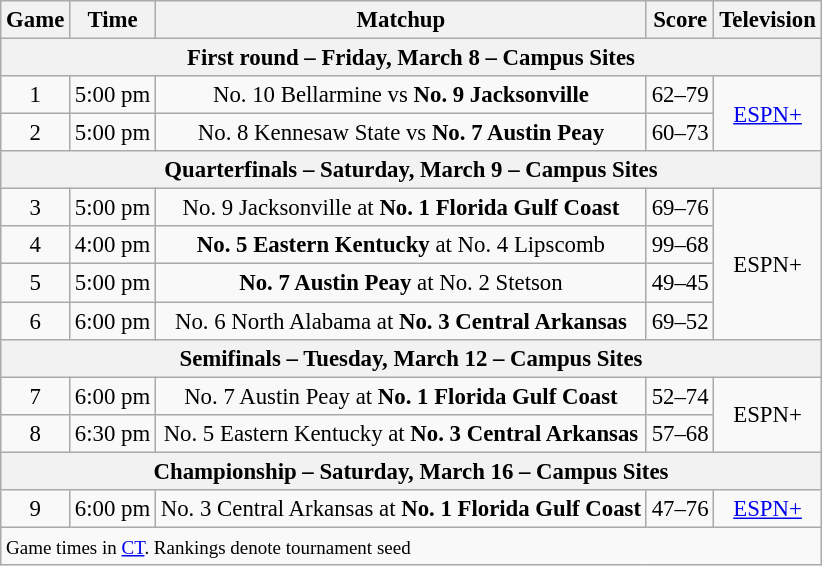<table class="wikitable" style="font-size: 95%;text-align:center">
<tr>
<th>Game</th>
<th>Time </th>
<th>Matchup</th>
<th>Score</th>
<th>Television</th>
</tr>
<tr>
<th colspan="5">First round – Friday, March 8 – Campus Sites</th>
</tr>
<tr>
<td>1</td>
<td>5:00 pm</td>
<td>No. 10 Bellarmine vs <strong>No. 9 Jacksonville</strong></td>
<td>62–79</td>
<td rowspan="2"><a href='#'>ESPN+</a></td>
</tr>
<tr>
<td>2</td>
<td>5:00 pm</td>
<td>No. 8 Kennesaw State vs <strong>No. 7 Austin Peay</strong></td>
<td>60–73</td>
</tr>
<tr>
<th colspan="5">Quarterfinals – Saturday, March 9 – Campus Sites</th>
</tr>
<tr>
<td>3</td>
<td>5:00 pm</td>
<td>No. 9 Jacksonville at <strong>No. 1 Florida Gulf Coast</strong></td>
<td>69–76</td>
<td rowspan="4">ESPN+</td>
</tr>
<tr>
<td>4</td>
<td>4:00 pm</td>
<td><strong>No. 5 Eastern Kentucky</strong> at No. 4 Lipscomb</td>
<td>99–68</td>
</tr>
<tr>
<td>5</td>
<td>5:00 pm</td>
<td><strong>No. 7 Austin Peay</strong> at No. 2 Stetson</td>
<td>49–45</td>
</tr>
<tr>
<td>6</td>
<td>6:00 pm</td>
<td>No. 6 North Alabama at <strong>No. 3 Central Arkansas</strong></td>
<td>69–52</td>
</tr>
<tr>
<th colspan="5">Semifinals – Tuesday, March 12 – Campus Sites</th>
</tr>
<tr>
<td>7</td>
<td>6:00 pm</td>
<td>No. 7 Austin Peay at <strong>No. 1 Florida Gulf Coast</strong></td>
<td>52–74</td>
<td rowspan="2">ESPN+</td>
</tr>
<tr>
<td>8</td>
<td>6:30 pm</td>
<td>No. 5 Eastern Kentucky at <strong>No. 3 Central Arkansas</strong></td>
<td>57–68</td>
</tr>
<tr>
<th colspan="5">Championship – Saturday, March 16 – Campus Sites</th>
</tr>
<tr>
<td>9</td>
<td>6:00 pm</td>
<td>No. 3 Central Arkansas at <strong>No. 1 Florida Gulf Coast</strong></td>
<td>47–76</td>
<td><a href='#'>ESPN+</a></td>
</tr>
<tr>
<td colspan="5" align="left"><small>Game times in <a href='#'>CT</a>. Rankings denote tournament seed</small></td>
</tr>
</table>
